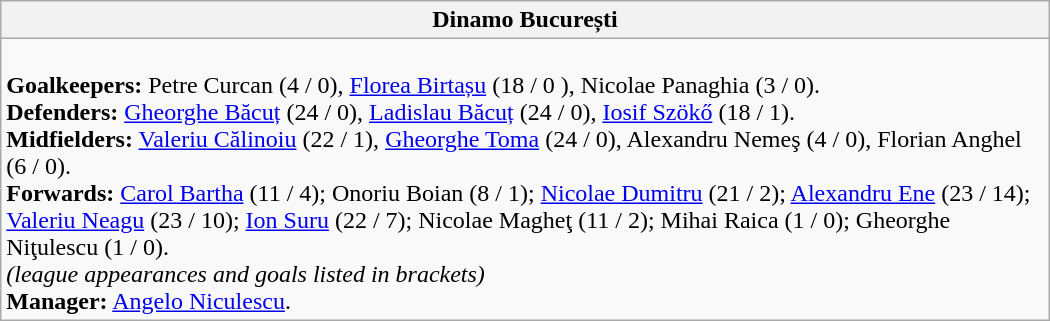<table class="wikitable" style="width:700px">
<tr>
<th>Dinamo București</th>
</tr>
<tr>
<td><br><strong>Goalkeepers:</strong> Petre Curcan (4 / 0), <a href='#'>Florea Birtașu</a> (18 / 0 ), Nicolae Panaghia (3 / 0).<br>
<strong>Defenders:</strong>  <a href='#'>Gheorghe Băcuț</a> (24 / 0), <a href='#'>Ladislau Băcuț</a> (24 / 0), <a href='#'>Iosif Szökő</a> (18 / 1).<br>
<strong>Midfielders:</strong> <a href='#'>Valeriu Călinoiu</a> (22 / 1), <a href='#'>Gheorghe Toma</a> (24 / 0), Alexandru Nemeş (4 / 0), Florian Anghel (6 / 0).<br>
<strong>Forwards:</strong> <a href='#'>Carol Bartha</a> (11 / 4); Onoriu Boian (8 / 1); <a href='#'>Nicolae Dumitru</a> (21 / 2); <a href='#'>Alexandru Ene</a> (23 / 14); <a href='#'>Valeriu Neagu</a> (23 / 10); <a href='#'>Ion Suru</a> (22 / 7); Nicolae Magheţ (11 / 2); Mihai Raica (1 / 0); Gheorghe Niţulescu (1 / 0).
<br><em>(league appearances and goals listed in brackets)</em><br><strong>Manager:</strong> <a href='#'>Angelo Niculescu</a>.</td>
</tr>
</table>
